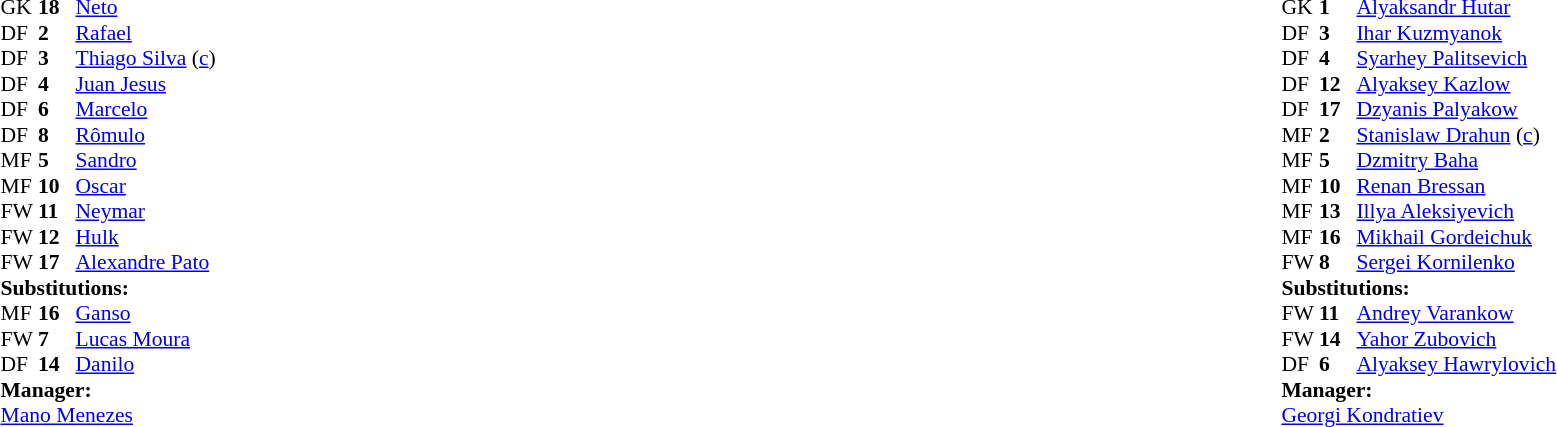<table width="100%">
<tr>
<td valign="top" width="50%"><br><table style="font-size: 90%" cellspacing="0" cellpadding="0">
<tr>
<th width="25"></th>
<th width="25"></th>
</tr>
<tr>
<td>GK</td>
<td><strong>18</strong></td>
<td><a href='#'>Neto</a></td>
</tr>
<tr>
<td>DF</td>
<td><strong>2</strong></td>
<td><a href='#'>Rafael</a></td>
</tr>
<tr>
<td>DF</td>
<td><strong>3</strong></td>
<td><a href='#'>Thiago Silva</a> (<a href='#'>c</a>)</td>
</tr>
<tr>
<td>DF</td>
<td><strong>4</strong></td>
<td><a href='#'>Juan Jesus</a></td>
</tr>
<tr>
<td>DF</td>
<td><strong>6</strong></td>
<td><a href='#'>Marcelo</a></td>
</tr>
<tr>
<td>DF</td>
<td><strong>8</strong></td>
<td><a href='#'>Rômulo</a></td>
</tr>
<tr>
<td>MF</td>
<td><strong>5</strong></td>
<td><a href='#'>Sandro</a></td>
<td></td>
<td></td>
</tr>
<tr>
<td>MF</td>
<td><strong>10</strong></td>
<td><a href='#'>Oscar</a></td>
</tr>
<tr>
<td>FW</td>
<td><strong>11</strong></td>
<td><a href='#'>Neymar</a></td>
</tr>
<tr>
<td>FW</td>
<td><strong>12</strong></td>
<td><a href='#'>Hulk</a></td>
<td></td>
<td></td>
</tr>
<tr>
<td>FW</td>
<td><strong>17</strong></td>
<td><a href='#'>Alexandre Pato</a></td>
<td></td>
<td></td>
</tr>
<tr>
<td colspan=3><strong>Substitutions:</strong></td>
</tr>
<tr>
<td>MF</td>
<td><strong>16</strong></td>
<td><a href='#'>Ganso</a></td>
<td></td>
<td></td>
</tr>
<tr>
<td>FW</td>
<td><strong>7</strong></td>
<td><a href='#'>Lucas Moura</a></td>
<td></td>
<td></td>
</tr>
<tr>
<td>DF</td>
<td><strong>14</strong></td>
<td><a href='#'>Danilo</a></td>
<td></td>
<td></td>
</tr>
<tr>
<td colspan=3><strong>Manager:</strong></td>
</tr>
<tr>
<td colspan=3><a href='#'>Mano Menezes</a></td>
</tr>
</table>
</td>
<td valign="top"></td>
<td valign="top" width="50%"><br><table style="font-size: 90%" cellspacing="0" cellpadding="0" align="center">
<tr>
<th width="25"></th>
<th width="25"></th>
</tr>
<tr>
<td>GK</td>
<td><strong>1</strong></td>
<td><a href='#'>Alyaksandr Hutar</a></td>
</tr>
<tr>
<td>DF</td>
<td><strong>3</strong></td>
<td><a href='#'>Ihar Kuzmyanok</a></td>
</tr>
<tr>
<td>DF</td>
<td><strong>4</strong></td>
<td><a href='#'>Syarhey Palitsevich</a></td>
</tr>
<tr>
<td>DF</td>
<td><strong>12</strong></td>
<td><a href='#'>Alyaksey Kazlow</a></td>
<td></td>
<td></td>
</tr>
<tr>
<td>DF</td>
<td><strong>17</strong></td>
<td><a href='#'>Dzyanis Palyakow</a></td>
</tr>
<tr>
<td>MF</td>
<td><strong>2</strong></td>
<td><a href='#'>Stanislaw Drahun</a> (<a href='#'>c</a>)</td>
<td></td>
</tr>
<tr>
<td>MF</td>
<td><strong>5</strong></td>
<td><a href='#'>Dzmitry Baha</a></td>
</tr>
<tr>
<td>MF</td>
<td><strong>10</strong></td>
<td><a href='#'>Renan Bressan</a></td>
</tr>
<tr>
<td>MF</td>
<td><strong>13</strong></td>
<td><a href='#'>Illya Aleksiyevich</a></td>
<td></td>
<td></td>
</tr>
<tr>
<td>MF</td>
<td><strong>16</strong></td>
<td><a href='#'>Mikhail Gordeichuk</a></td>
</tr>
<tr>
<td>FW</td>
<td><strong>8</strong></td>
<td><a href='#'>Sergei Kornilenko</a></td>
<td></td>
<td></td>
</tr>
<tr>
<td colspan=3><strong>Substitutions:</strong></td>
</tr>
<tr>
<td>FW</td>
<td><strong>11</strong></td>
<td><a href='#'>Andrey Varankow</a></td>
<td></td>
<td></td>
</tr>
<tr>
<td>FW</td>
<td><strong>14</strong></td>
<td><a href='#'>Yahor Zubovich</a></td>
<td></td>
<td></td>
</tr>
<tr>
<td>DF</td>
<td><strong>6</strong></td>
<td><a href='#'>Alyaksey Hawrylovich</a></td>
<td></td>
<td></td>
</tr>
<tr>
<td colspan=3><strong>Manager:</strong></td>
</tr>
<tr>
<td colspan=3><a href='#'>Georgi Kondratiev</a></td>
</tr>
</table>
</td>
</tr>
</table>
